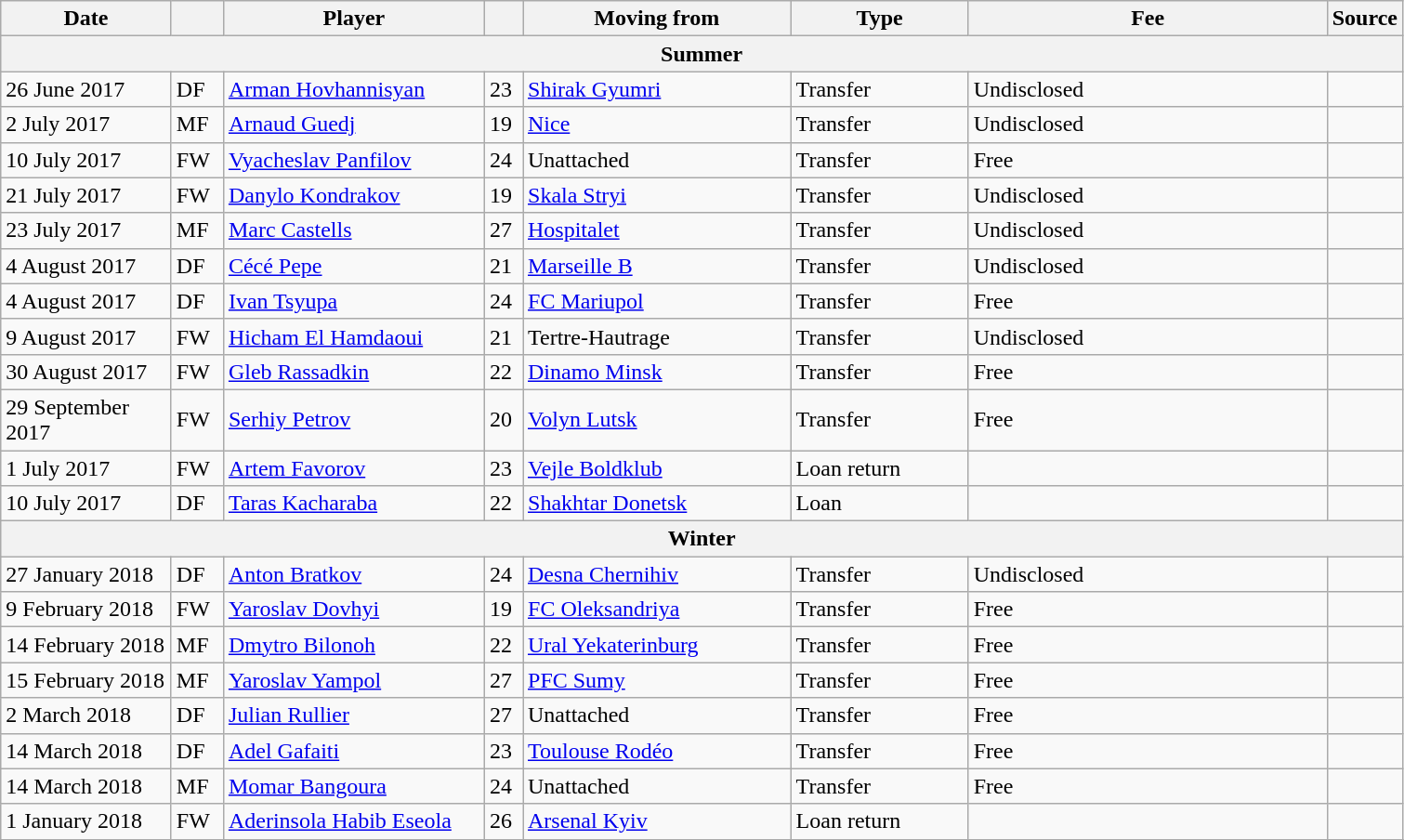<table class="wikitable sortable">
<tr>
<th style="width:115px;">Date</th>
<th style="width:30px;"></th>
<th style="width:180px;">Player</th>
<th style="width:20px;"></th>
<th style="width:185px;">Moving from</th>
<th style="width:120px;" class="unsortable">Type</th>
<th style="width:250px;" class="unsortable">Fee</th>
<th style="width:20px;">Source</th>
</tr>
<tr>
<th colspan=8>Summer</th>
</tr>
<tr>
<td>26 June 2017</td>
<td>DF</td>
<td> <a href='#'>Arman Hovhannisyan</a></td>
<td>23</td>
<td> <a href='#'>Shirak Gyumri</a></td>
<td>Transfer</td>
<td>Undisclosed</td>
<td></td>
</tr>
<tr>
<td>2 July 2017</td>
<td>MF</td>
<td> <a href='#'>Arnaud Guedj</a></td>
<td>19</td>
<td> <a href='#'>Nice</a></td>
<td>Transfer</td>
<td>Undisclosed</td>
<td></td>
</tr>
<tr>
<td>10 July 2017</td>
<td>FW</td>
<td> <a href='#'>Vyacheslav Panfilov</a></td>
<td>24</td>
<td>Unattached</td>
<td>Transfer</td>
<td>Free</td>
<td></td>
</tr>
<tr>
<td>21 July 2017</td>
<td>FW</td>
<td> <a href='#'>Danylo Kondrakov</a></td>
<td>19</td>
<td> <a href='#'>Skala Stryi</a></td>
<td>Transfer</td>
<td>Undisclosed</td>
<td></td>
</tr>
<tr>
<td>23 July 2017</td>
<td>MF</td>
<td> <a href='#'>Marc Castells</a></td>
<td>27</td>
<td> <a href='#'>Hospitalet</a></td>
<td>Transfer</td>
<td>Undisclosed</td>
<td></td>
</tr>
<tr>
<td>4 August 2017</td>
<td>DF</td>
<td> <a href='#'>Cécé Pepe</a></td>
<td>21</td>
<td> <a href='#'>Marseille B</a></td>
<td>Transfer</td>
<td>Undisclosed</td>
<td></td>
</tr>
<tr>
<td>4 August 2017</td>
<td>DF</td>
<td> <a href='#'>Ivan Tsyupa</a></td>
<td>24</td>
<td> <a href='#'>FC Mariupol</a></td>
<td>Transfer</td>
<td>Free</td>
<td></td>
</tr>
<tr>
<td>9 August 2017</td>
<td>FW</td>
<td> <a href='#'>Hicham El Hamdaoui</a></td>
<td>21</td>
<td> Tertre-Hautrage</td>
<td>Transfer</td>
<td>Undisclosed</td>
<td></td>
</tr>
<tr>
<td>30 August 2017</td>
<td>FW</td>
<td> <a href='#'>Gleb Rassadkin</a></td>
<td>22</td>
<td> <a href='#'>Dinamo Minsk</a></td>
<td>Transfer</td>
<td>Free</td>
<td></td>
</tr>
<tr>
<td>29 September 2017</td>
<td>FW</td>
<td> <a href='#'>Serhiy Petrov</a></td>
<td>20</td>
<td> <a href='#'>Volyn Lutsk</a></td>
<td>Transfer</td>
<td>Free</td>
<td></td>
</tr>
<tr>
<td>1 July 2017</td>
<td>FW</td>
<td> <a href='#'>Artem Favorov</a></td>
<td>23</td>
<td> <a href='#'>Vejle Boldklub</a></td>
<td>Loan return</td>
<td></td>
<td></td>
</tr>
<tr>
<td>10 July 2017</td>
<td>DF</td>
<td> <a href='#'>Taras Kacharaba</a></td>
<td>22</td>
<td> <a href='#'>Shakhtar Donetsk</a></td>
<td>Loan</td>
<td></td>
<td></td>
</tr>
<tr>
<th colspan=8>Winter</th>
</tr>
<tr>
<td>27 January 2018</td>
<td>DF</td>
<td> <a href='#'>Anton Bratkov</a></td>
<td>24</td>
<td> <a href='#'>Desna Chernihiv</a></td>
<td>Transfer</td>
<td>Undisclosed</td>
<td></td>
</tr>
<tr>
<td>9 February 2018</td>
<td>FW</td>
<td> <a href='#'>Yaroslav Dovhyi</a></td>
<td>19</td>
<td> <a href='#'>FC Oleksandriya</a></td>
<td>Transfer</td>
<td>Free</td>
<td></td>
</tr>
<tr>
<td>14 February 2018</td>
<td>MF</td>
<td> <a href='#'>Dmytro Bilonoh</a></td>
<td>22</td>
<td> <a href='#'>Ural Yekaterinburg</a></td>
<td>Transfer</td>
<td>Free</td>
<td></td>
</tr>
<tr>
<td>15 February 2018</td>
<td>MF</td>
<td> <a href='#'>Yaroslav Yampol</a></td>
<td>27</td>
<td> <a href='#'>PFC Sumy</a></td>
<td>Transfer</td>
<td>Free</td>
<td></td>
</tr>
<tr>
<td>2 March 2018</td>
<td>DF</td>
<td> <a href='#'>Julian Rullier</a></td>
<td>27</td>
<td>Unattached</td>
<td>Transfer</td>
<td>Free</td>
<td></td>
</tr>
<tr>
<td>14 March 2018</td>
<td>DF</td>
<td> <a href='#'>Adel Gafaiti</a></td>
<td>23</td>
<td> <a href='#'>Toulouse Rodéo</a></td>
<td>Transfer</td>
<td>Free</td>
<td></td>
</tr>
<tr>
<td>14 March 2018</td>
<td>MF</td>
<td> <a href='#'>Momar Bangoura</a></td>
<td>24</td>
<td>Unattached</td>
<td>Transfer</td>
<td>Free</td>
<td></td>
</tr>
<tr>
<td>1 January 2018</td>
<td>FW</td>
<td> <a href='#'>Aderinsola Habib Eseola</a></td>
<td>26</td>
<td> <a href='#'>Arsenal Kyiv</a></td>
<td>Loan return</td>
<td></td>
<td></td>
</tr>
<tr>
</tr>
</table>
